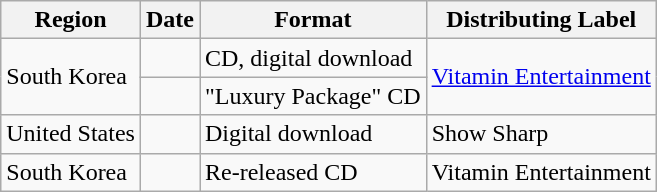<table class="wikitable">
<tr>
<th>Region</th>
<th>Date</th>
<th>Format</th>
<th>Distributing Label</th>
</tr>
<tr>
<td rowspan="2">South Korea</td>
<td></td>
<td>CD, digital download</td>
<td rowspan="2"><a href='#'>Vitamin Entertainment</a></td>
</tr>
<tr>
<td></td>
<td>"Luxury Package" CD</td>
</tr>
<tr>
<td>United States</td>
<td></td>
<td>Digital download</td>
<td>Show Sharp</td>
</tr>
<tr>
<td>South Korea</td>
<td></td>
<td>Re-released CD</td>
<td>Vitamin Entertainment</td>
</tr>
</table>
